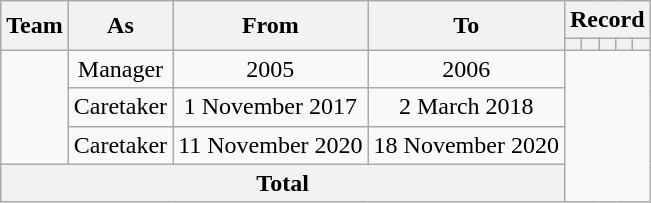<table class=wikitable style=text-align:center>
<tr>
<th rowspan=2>Team</th>
<th rowspan=2>As</th>
<th rowspan=2>From</th>
<th rowspan=2>To</th>
<th colspan=5>Record</th>
</tr>
<tr>
<th></th>
<th></th>
<th></th>
<th></th>
<th></th>
</tr>
<tr>
<td rowspan=3></td>
<td>Manager</td>
<td>2005</td>
<td>2006<br></td>
</tr>
<tr>
<td>Caretaker</td>
<td>1 November 2017</td>
<td>2 March 2018<br></td>
</tr>
<tr>
<td>Caretaker</td>
<td>11 November 2020</td>
<td>18 November 2020<br></td>
</tr>
<tr>
<th colspan="4">Total<br></th>
</tr>
</table>
